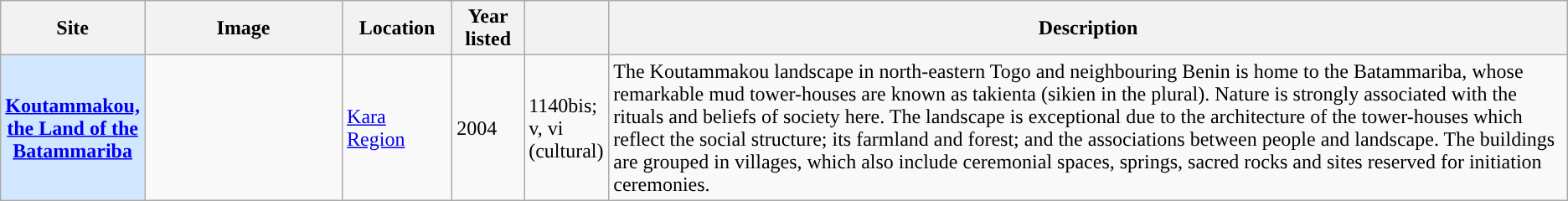<table class="wikitable sortable plainrowheaders">
<tr>
<th style="width:100px;" scope="col">Site</th>
<th class="unsortable" style="width:150px;" scope="col">Image</th>
<th style="width:80px;" scope="col">Location</th>
<th style="width:50px;" scope="col">Year listed</th>
<th style="width:60px;" scope="col" data-sort-type="number"></th>
<th scope="col" class="unsortable">Description</th>
</tr>
<tr>
<th scope="row" style="background:#D0E7FF"><a href='#'>Koutammakou, the Land of the Batammariba</a></th>
<td></td>
<td><a href='#'>Kara Region</a></td>
<td>2004</td>
<td>1140bis; v, vi (cultural)</td>
<td>The Koutammakou landscape in north-eastern Togo and neighbouring Benin is home to the Batammariba, whose remarkable mud tower-houses are known as takienta (sikien in the plural). Nature is strongly associated with the rituals and beliefs of society here. The landscape is exceptional due to the architecture of the tower-houses which reflect the social structure; its farmland and forest; and the associations between people and landscape. The buildings are grouped in villages, which also include ceremonial spaces, springs, sacred rocks and sites reserved for initiation ceremonies.</td>
</tr>
</table>
